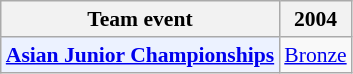<table class="wikitable" style="font-size: 90%; text-align:center">
<tr>
<th>Team event</th>
<th>2004</th>
</tr>
<tr>
<td bgcolor="#ECF2FF"; align="left"><strong><a href='#'>Asian Junior Championships</a></strong></td>
<td> <a href='#'>Bronze</a></td>
</tr>
</table>
